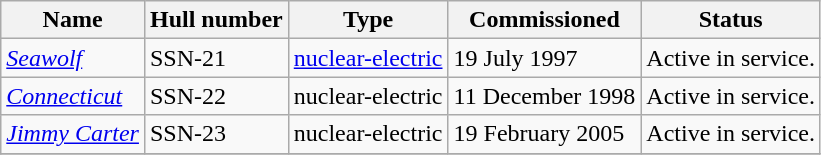<table class="wikitable">
<tr>
<th>Name</th>
<th>Hull number</th>
<th>Type</th>
<th>Commissioned</th>
<th>Status</th>
</tr>
<tr>
<td><em><a href='#'>Seawolf</a></em></td>
<td>SSN-21</td>
<td><a href='#'>nuclear-electric</a></td>
<td>19 July 1997</td>
<td>Active in service.</td>
</tr>
<tr>
<td><em><a href='#'>Connecticut</a></em></td>
<td>SSN-22</td>
<td>nuclear-electric</td>
<td>11 December 1998</td>
<td>Active in service.</td>
</tr>
<tr>
<td><em><a href='#'>Jimmy Carter</a></em></td>
<td>SSN-23</td>
<td>nuclear-electric</td>
<td>19 February 2005</td>
<td>Active in service.</td>
</tr>
<tr>
</tr>
</table>
